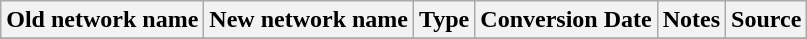<table class="wikitable">
<tr>
<th>Old network name</th>
<th>New network name</th>
<th>Type</th>
<th>Conversion Date</th>
<th>Notes</th>
<th>Source</th>
</tr>
<tr>
</tr>
</table>
